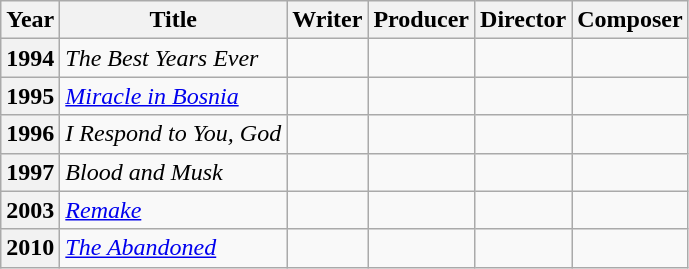<table class="wikitable plainrowheaders" style="margin-right: 0;">
<tr>
<th>Year</th>
<th>Title</th>
<th>Writer</th>
<th>Producer</th>
<th>Director</th>
<th>Composer</th>
</tr>
<tr>
<th scope="row">1994</th>
<td><em>The Best Years Ever</em></td>
<td></td>
<td></td>
<td></td>
<td></td>
</tr>
<tr>
<th scope="row">1995</th>
<td><em><a href='#'>Miracle in Bosnia</a></em></td>
<td></td>
<td></td>
<td></td>
<td></td>
</tr>
<tr>
<th scope="row">1996</th>
<td><em>I Respond to You, God</em></td>
<td></td>
<td></td>
<td></td>
<td></td>
</tr>
<tr>
<th scope="row">1997</th>
<td><em>Blood and Musk</em></td>
<td></td>
<td></td>
<td></td>
<td></td>
</tr>
<tr>
<th scope="row">2003</th>
<td><em><a href='#'>Remake</a></em></td>
<td></td>
<td></td>
<td></td>
<td></td>
</tr>
<tr>
<th scope="row">2010</th>
<td><em><a href='#'>The Abandoned</a></em></td>
<td></td>
<td></td>
<td></td>
<td></td>
</tr>
</table>
